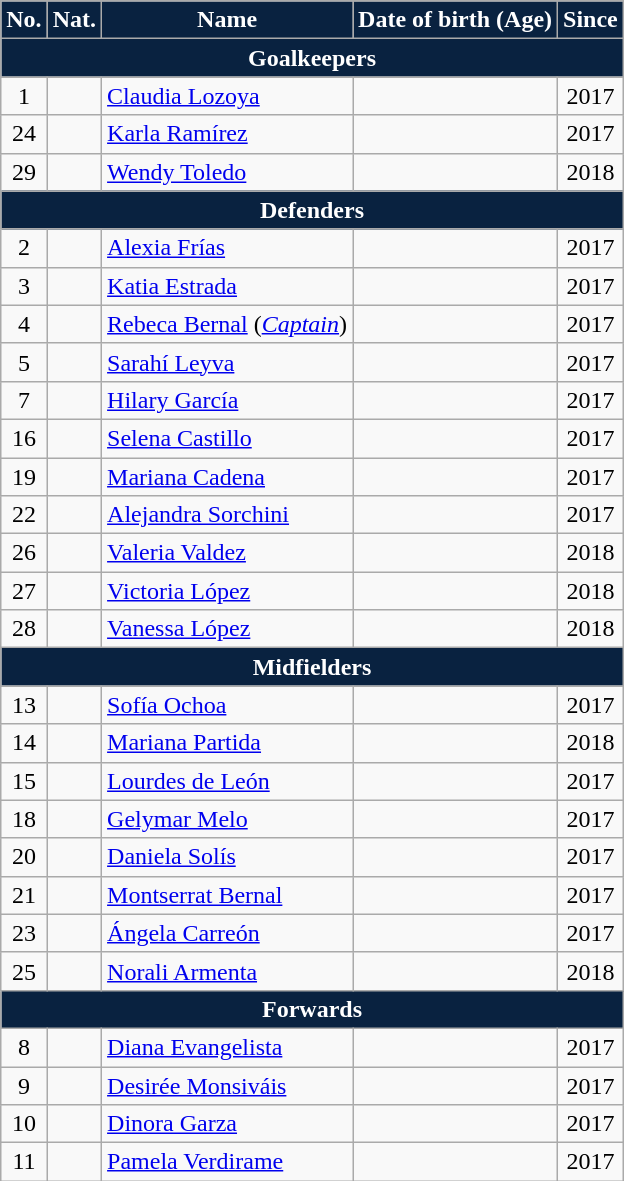<table class="wikitable" style="text-align:center; font-size:100%;">
<tr>
<th style=background-color:#092240;color:#FFFFFF>No.</th>
<th style=background-color:#092240;color:#FFFFFF>Nat.</th>
<th style=background-color:#092240;color:#FFFFFF>Name</th>
<th style=background-color:#092240;color:#FFFFFF>Date of birth (Age)</th>
<th style=background-color:#092240;color:#FFFFFF>Since</th>
</tr>
<tr>
<th colspan="5" style="background:#092240; color:#FFFFFF; text-align:center;">Goalkeepers</th>
</tr>
<tr>
<td>1</td>
<td></td>
<td align=left><a href='#'>Claudia Lozoya</a></td>
<td></td>
<td>2017</td>
</tr>
<tr>
<td>24</td>
<td></td>
<td align=left><a href='#'>Karla Ramírez</a></td>
<td></td>
<td>2017</td>
</tr>
<tr>
<td>29</td>
<td></td>
<td align=left><a href='#'>Wendy Toledo</a></td>
<td></td>
<td>2018</td>
</tr>
<tr>
<th colspan="5" style="background:#092240; color:#FFFFFF; text-align:center;">Defenders</th>
</tr>
<tr>
<td>2</td>
<td></td>
<td align=left><a href='#'>Alexia Frías</a></td>
<td></td>
<td>2017</td>
</tr>
<tr>
<td>3</td>
<td></td>
<td align=left><a href='#'>Katia Estrada</a></td>
<td></td>
<td>2017</td>
</tr>
<tr>
<td>4</td>
<td></td>
<td align=left><a href='#'>Rebeca Bernal</a> (<em><a href='#'>Captain</a></em>)</td>
<td></td>
<td>2017</td>
</tr>
<tr>
<td>5</td>
<td></td>
<td align=left><a href='#'>Sarahí Leyva</a></td>
<td></td>
<td>2017</td>
</tr>
<tr>
<td>7</td>
<td></td>
<td align=left><a href='#'>Hilary García</a></td>
<td></td>
<td>2017</td>
</tr>
<tr>
<td>16</td>
<td></td>
<td align=left><a href='#'>Selena Castillo</a></td>
<td></td>
<td>2017</td>
</tr>
<tr>
<td>19</td>
<td></td>
<td align=left><a href='#'>Mariana Cadena</a></td>
<td></td>
<td>2017</td>
</tr>
<tr>
<td>22</td>
<td></td>
<td align=left><a href='#'>Alejandra Sorchini</a></td>
<td></td>
<td>2017</td>
</tr>
<tr>
<td>26</td>
<td></td>
<td align=left><a href='#'>Valeria Valdez</a></td>
<td></td>
<td>2018</td>
</tr>
<tr>
<td>27</td>
<td></td>
<td align=left><a href='#'>Victoria López</a></td>
<td></td>
<td>2018</td>
</tr>
<tr>
<td>28</td>
<td></td>
<td align=left><a href='#'>Vanessa López</a></td>
<td></td>
<td>2018</td>
</tr>
<tr>
<th colspan="5" style="background:#092240; color:#FFFFFF; text-align:center;">Midfielders</th>
</tr>
<tr>
<td>13</td>
<td></td>
<td align=left><a href='#'>Sofía Ochoa</a></td>
<td></td>
<td>2017</td>
</tr>
<tr>
<td>14</td>
<td></td>
<td align=left><a href='#'>Mariana Partida</a></td>
<td></td>
<td>2018</td>
</tr>
<tr>
<td>15</td>
<td></td>
<td align=left><a href='#'>Lourdes de León</a></td>
<td></td>
<td>2017</td>
</tr>
<tr>
<td>18</td>
<td></td>
<td align=left><a href='#'>Gelymar Melo</a></td>
<td></td>
<td>2017</td>
</tr>
<tr>
<td>20</td>
<td></td>
<td align=left><a href='#'>Daniela Solís</a></td>
<td></td>
<td>2017</td>
</tr>
<tr>
<td>21</td>
<td></td>
<td align=left><a href='#'>Montserrat Bernal</a></td>
<td></td>
<td>2017</td>
</tr>
<tr>
<td>23</td>
<td></td>
<td align=left><a href='#'>Ángela Carreón</a></td>
<td></td>
<td>2017</td>
</tr>
<tr>
<td>25</td>
<td></td>
<td align=left><a href='#'>Norali Armenta</a></td>
<td></td>
<td>2018</td>
</tr>
<tr>
<th colspan="5" style="background:#092240; color:#FFFFFF; text-align:center;">Forwards</th>
</tr>
<tr>
<td>8</td>
<td></td>
<td align=left><a href='#'>Diana Evangelista</a></td>
<td></td>
<td>2017</td>
</tr>
<tr>
<td>9</td>
<td></td>
<td align=left><a href='#'>Desirée Monsiváis</a></td>
<td></td>
<td>2017</td>
</tr>
<tr>
<td>10</td>
<td></td>
<td align=left><a href='#'>Dinora Garza</a></td>
<td></td>
<td>2017</td>
</tr>
<tr>
<td>11</td>
<td></td>
<td align=left><a href='#'>Pamela Verdirame</a></td>
<td></td>
<td>2017</td>
</tr>
</table>
